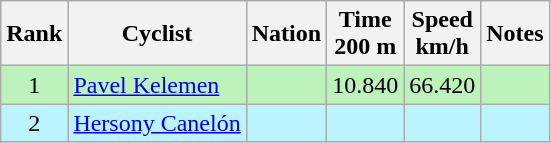<table class="wikitable sortable" style="text-align:center;">
<tr>
<th>Rank</th>
<th>Cyclist</th>
<th>Nation</th>
<th>Time<br>200 m</th>
<th>Speed<br>km/h</th>
<th>Notes</th>
</tr>
<tr bgcolor=bbf3bb>
<td>1</td>
<td align=left><a href='#'>Pavel Kelemen</a></td>
<td align=left></td>
<td>10.840</td>
<td>66.420</td>
<td></td>
</tr>
<tr bgcolor=bbf3ff>
<td>2</td>
<td align=left><a href='#'>Hersony Canelón</a></td>
<td align=left></td>
<td></td>
<td></td>
<td></td>
</tr>
</table>
